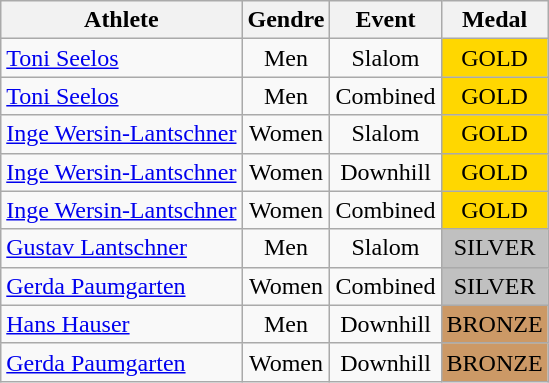<table class="wikitable" style="width:; font-size:100%; text-align:center;">
<tr>
<th>Athlete</th>
<th>Gendre</th>
<th>Event</th>
<th>Medal</th>
</tr>
<tr>
<td align=left><a href='#'>Toni Seelos</a></td>
<td>Men</td>
<td>Slalom</td>
<td bgcolor=gold>GOLD</td>
</tr>
<tr>
<td align=left><a href='#'>Toni Seelos</a></td>
<td>Men</td>
<td>Combined</td>
<td bgcolor=gold>GOLD</td>
</tr>
<tr>
<td align=left><a href='#'>Inge Wersin-Lantschner</a></td>
<td>Women</td>
<td>Slalom</td>
<td bgcolor=gold>GOLD</td>
</tr>
<tr>
<td align=left><a href='#'>Inge Wersin-Lantschner</a></td>
<td>Women</td>
<td>Downhill</td>
<td bgcolor=gold>GOLD</td>
</tr>
<tr>
<td align=left><a href='#'>Inge Wersin-Lantschner</a></td>
<td>Women</td>
<td>Combined</td>
<td bgcolor=gold>GOLD</td>
</tr>
<tr>
<td align=left><a href='#'>Gustav Lantschner</a></td>
<td>Men</td>
<td>Slalom</td>
<td bgcolor=silver>SILVER</td>
</tr>
<tr>
<td align=left><a href='#'>Gerda Paumgarten</a></td>
<td>Women</td>
<td>Combined</td>
<td bgcolor=silver>SILVER</td>
</tr>
<tr>
<td align=left><a href='#'>Hans Hauser</a></td>
<td>Men</td>
<td>Downhill</td>
<td bgcolor=cc9966>BRONZE</td>
</tr>
<tr>
<td align=left><a href='#'>Gerda Paumgarten</a></td>
<td>Women</td>
<td>Downhill</td>
<td bgcolor=cc9966>BRONZE</td>
</tr>
</table>
